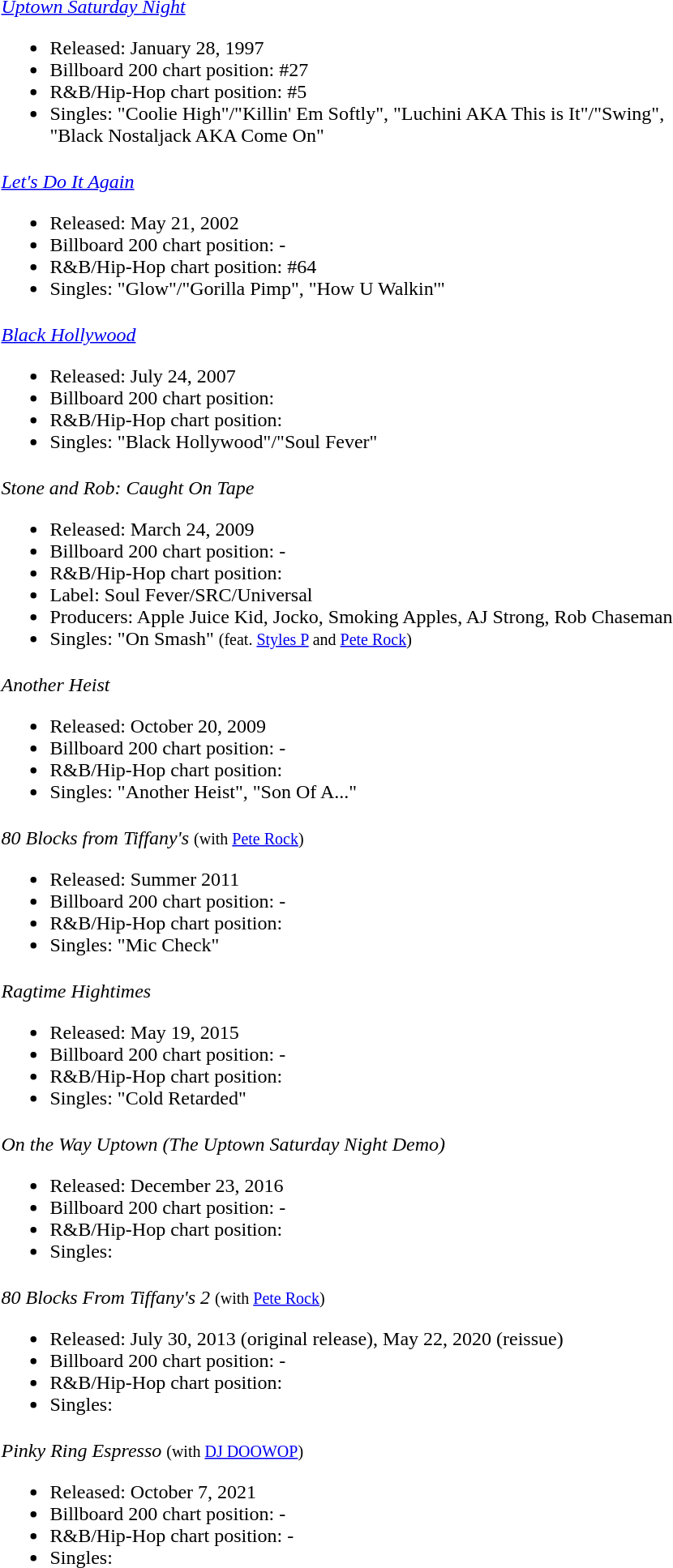<table>
<tr>
<td align="left"></td>
<td align="left"><em><a href='#'>Uptown Saturday Night</a></em><br><ul><li>Released: January 28, 1997</li><li>Billboard 200 chart position: #27</li><li>R&B/Hip-Hop chart position: #5</li><li>Singles: "Coolie High"/"Killin' Em Softly", "Luchini AKA This is It"/"Swing",<br>"Black Nostaljack AKA Come On"</li></ul></td>
</tr>
<tr>
<td align="left"></td>
<td align="left"><em><a href='#'>Let's Do It Again</a></em><br><ul><li>Released: May 21, 2002</li><li>Billboard 200 chart position: -</li><li>R&B/Hip-Hop chart position: #64</li><li>Singles: "Glow"/"Gorilla Pimp", "How U Walkin'"</li></ul></td>
</tr>
<tr>
<td align="center"></td>
<td align="left"><em><a href='#'>Black Hollywood</a></em><br><ul><li>Released: July 24, 2007</li><li>Billboard 200 chart position:</li><li>R&B/Hip-Hop chart position:</li><li>Singles: "Black Hollywood"/"Soul Fever"</li></ul></td>
</tr>
<tr>
<td align="left"></td>
<td align="left"><em>Stone and Rob: Caught On Tape</em><br><ul><li>Released: March 24, 2009</li><li>Billboard 200 chart position: -</li><li>R&B/Hip-Hop chart position:</li><li>Label: Soul Fever/SRC/Universal</li><li>Producers: Apple Juice Kid, Jocko, Smoking Apples, AJ Strong, Rob Chaseman</li><li>Singles: "On Smash" <small>(feat. <a href='#'>Styles P</a> and <a href='#'>Pete Rock</a>)</small></li></ul></td>
</tr>
<tr>
<td align="left"></td>
<td align="left"><em>Another Heist</em><br><ul><li>Released: October 20, 2009</li><li>Billboard 200 chart position: -</li><li>R&B/Hip-Hop chart position:</li><li>Singles: "Another Heist", "Son Of A..."</li></ul></td>
</tr>
<tr>
<td align="left"></td>
<td align="left"><em>80 Blocks from Tiffany's</em> <small>(with <a href='#'>Pete Rock</a>)</small><br><ul><li>Released: Summer 2011</li><li>Billboard 200 chart position: -</li><li>R&B/Hip-Hop chart position:</li><li>Singles: "Mic Check"</li></ul></td>
</tr>
<tr>
<td align="left"></td>
<td align="left"><em>Ragtime Hightimes</em><br><ul><li>Released: May 19, 2015</li><li>Billboard 200 chart position: -</li><li>R&B/Hip-Hop chart position:</li><li>Singles: "Cold Retarded"</li></ul></td>
</tr>
<tr>
<td align="left"></td>
<td align="left"><em>On the Way Uptown (The Uptown Saturday Night Demo)</em><br><ul><li>Released: December 23, 2016</li><li>Billboard 200 chart position: -</li><li>R&B/Hip-Hop chart position:</li><li>Singles:</li></ul></td>
</tr>
<tr>
<td align="left"></td>
<td align="left"><em>80 Blocks From Tiffany's 2</em> <small>(with <a href='#'>Pete Rock</a>)</small><br><ul><li>Released: July 30, 2013 (original release), May 22, 2020 (reissue)</li><li>Billboard 200 chart position: -</li><li>R&B/Hip-Hop chart position:</li><li>Singles:</li></ul></td>
</tr>
<tr>
<td align="left"></td>
<td align="left"><em>Pinky Ring Espresso</em> <small>(with <a href='#'>DJ DOOWOP</a>)</small><br><ul><li>Released: October 7, 2021</li><li>Billboard 200 chart position: -</li><li>R&B/Hip-Hop chart position: -</li><li>Singles:</li></ul></td>
</tr>
</table>
